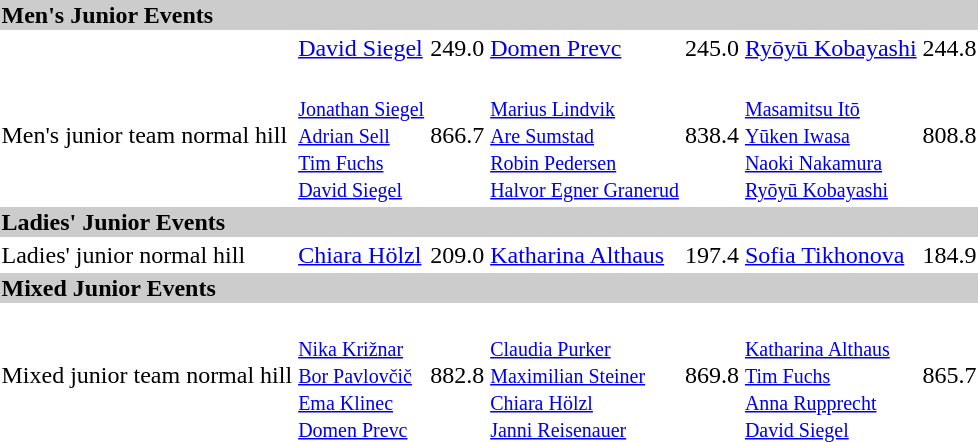<table>
<tr style="background:#ccc;">
<td colspan=7><strong>Men's Junior Events</strong></td>
</tr>
<tr>
<td></td>
<td><a href='#'>David Siegel</a><br></td>
<td>249.0</td>
<td><a href='#'>Domen Prevc</a><br></td>
<td>245.0</td>
<td><a href='#'>Ryōyū Kobayashi</a><br></td>
<td>244.8</td>
</tr>
<tr>
<td>Men's junior team normal hill</td>
<td><br><small><a href='#'>Jonathan Siegel</a><br><a href='#'>Adrian Sell</a><br><a href='#'>Tim Fuchs</a><br><a href='#'>David Siegel</a></small></td>
<td>866.7</td>
<td><br><small><a href='#'>Marius Lindvik</a><br><a href='#'>Are Sumstad</a><br><a href='#'>Robin Pedersen</a><br><a href='#'>Halvor Egner Granerud</a></small></td>
<td>838.4</td>
<td><br><small><a href='#'>Masamitsu Itō</a><br><a href='#'>Yūken Iwasa</a><br><a href='#'>Naoki Nakamura</a><br><a href='#'>Ryōyū Kobayashi</a></small></td>
<td>808.8</td>
</tr>
<tr style="background:#ccc;">
<td colspan=7><strong>Ladies' Junior Events</strong></td>
</tr>
<tr>
<td>Ladies' junior normal hill</td>
<td><a href='#'>Chiara Hölzl</a><br></td>
<td>209.0</td>
<td><a href='#'>Katharina Althaus</a><br></td>
<td>197.4</td>
<td><a href='#'>Sofia Tikhonova</a><br></td>
<td>184.9</td>
</tr>
<tr style="background:#ccc;">
<td colspan=7><strong>Mixed Junior Events</strong></td>
</tr>
<tr>
<td>Mixed junior team normal hill</td>
<td><br><small><a href='#'>Nika Križnar</a><br><a href='#'>Bor Pavlovčič</a><br><a href='#'>Ema Klinec</a><br><a href='#'>Domen Prevc</a></small></td>
<td>882.8</td>
<td><br><small><a href='#'>Claudia Purker</a><br><a href='#'>Maximilian Steiner</a><br><a href='#'>Chiara Hölzl</a><br><a href='#'>Janni Reisenauer</a></small></td>
<td>869.8</td>
<td><br><small><a href='#'>Katharina Althaus</a><br><a href='#'>Tim Fuchs</a><br><a href='#'>Anna Rupprecht</a><br><a href='#'>David Siegel</a></small></td>
<td>865.7</td>
</tr>
<tr>
</tr>
</table>
